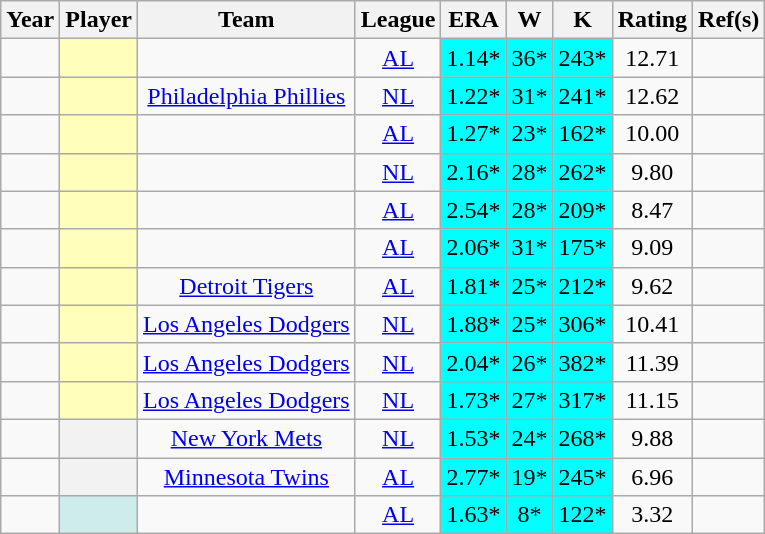<table class="wikitable sortable plainrowheaders" style="text-align:center;">
<tr>
<th scope="col">Year</th>
<th scope="col">Player</th>
<th scope="col">Team</th>
<th scope="col">League</th>
<th scope="col">ERA</th>
<th scope="col">W</th>
<th scope="col">K</th>
<th scope="col">Rating</th>
<th scope="col" class="unsortable">Ref(s)</th>
</tr>
<tr>
<td></td>
<th scope="row" style="text-align:center; background-color: #ffffbb"></th>
<td></td>
<td><a href='#'>AL</a></td>
<td style="background-color:#00ffff;">1.14*</td>
<td style="background-color:#00ffff;">36*</td>
<td style="background-color:#00ffff;">243*</td>
<td>12.71</td>
<td></td>
</tr>
<tr>
<td></td>
<th scope="row" style="text-align:center; background-color: #ffffbb"></th>
<td><a href='#'>Philadelphia Phillies</a></td>
<td><a href='#'>NL</a></td>
<td style="background-color:#00ffff;">1.22*</td>
<td style="background-color:#00ffff;">31*</td>
<td style="background-color:#00ffff;">241*</td>
<td>12.62</td>
<td></td>
</tr>
<tr>
<td></td>
<th scope="row" style="text-align:center; background-color: #ffffbb"> </th>
<td></td>
<td><a href='#'>AL</a></td>
<td style="background-color:#00ffff;">1.27*</td>
<td style="background-color:#00ffff;">23*</td>
<td style="background-color:#00ffff;">162*</td>
<td>10.00</td>
<td></td>
</tr>
<tr>
<td></td>
<th scope="row" style="text-align:center; background-color: #ffffbb"></th>
<td></td>
<td><a href='#'>NL</a></td>
<td style="background-color:#00ffff;">2.16*</td>
<td style="background-color:#00ffff;">28*</td>
<td style="background-color:#00ffff;">262*</td>
<td>9.80</td>
<td></td>
</tr>
<tr>
<td></td>
<th scope="row" style="text-align:center; background-color: #ffffbb"> </th>
<td></td>
<td><a href='#'>AL</a></td>
<td style="background-color:#00ffff;">2.54*</td>
<td style="background-color:#00ffff;">28*</td>
<td style="background-color:#00ffff;">209*</td>
<td>8.47</td>
<td></td>
</tr>
<tr>
<td></td>
<th scope="row" style="text-align:center; background-color: #ffffbb"> </th>
<td></td>
<td><a href='#'>AL</a></td>
<td style="background-color:#00ffff;">2.06*</td>
<td style="background-color:#00ffff;">31*</td>
<td style="background-color:#00ffff;">175*</td>
<td>9.09</td>
<td></td>
</tr>
<tr>
<td></td>
<th scope="row" style="text-align:center; background-color: #ffffbb"></th>
<td><a href='#'>Detroit Tigers</a></td>
<td><a href='#'>AL</a></td>
<td style="background-color:#00ffff;">1.81*</td>
<td style="background-color:#00ffff;">25*</td>
<td style="background-color:#00ffff;">212*</td>
<td>9.62</td>
<td></td>
</tr>
<tr>
<td></td>
<th scope="row" style="text-align:center; background-color: #ffffbb"> </th>
<td><a href='#'>Los Angeles Dodgers</a></td>
<td><a href='#'>NL</a></td>
<td style="background-color:#00ffff;">1.88*</td>
<td style="background-color:#00ffff;">25*</td>
<td style="background-color:#00ffff;">306*</td>
<td>10.41</td>
<td></td>
</tr>
<tr>
<td></td>
<th scope="row" style="text-align:center; background-color: #ffffbb"> </th>
<td><a href='#'>Los Angeles Dodgers</a></td>
<td><a href='#'>NL</a></td>
<td style="background-color:#00ffff;">2.04*</td>
<td style="background-color:#00ffff;">26*</td>
<td style="background-color:#00ffff;">382*</td>
<td>11.39</td>
<td></td>
</tr>
<tr>
<td></td>
<th scope="row" style="text-align:center; background-color: #ffffbb"> </th>
<td><a href='#'>Los Angeles Dodgers</a></td>
<td><a href='#'>NL</a></td>
<td style="background-color:#00ffff;">1.73*</td>
<td style="background-color:#00ffff;">27*</td>
<td style="background-color:#00ffff;">317*</td>
<td>11.15</td>
<td></td>
</tr>
<tr>
<td></td>
<th scope="row" style="text-align:center"></th>
<td><a href='#'>New York Mets</a></td>
<td><a href='#'>NL</a></td>
<td style="background-color:#00ffff;">1.53*</td>
<td style="background-color:#00ffff;">24*</td>
<td style="background-color:#00ffff;">268*</td>
<td>9.88</td>
<td></td>
</tr>
<tr>
<td></td>
<th scope="row" style="text-align:center"></th>
<td><a href='#'>Minnesota Twins</a></td>
<td><a href='#'>AL</a></td>
<td style="background-color:#00ffff;">2.77*</td>
<td style="background-color:#00ffff;">19*</td>
<td style="background-color:#00ffff;">245*</td>
<td>6.96</td>
<td></td>
</tr>
<tr>
<td></td>
<th scope="row" style="text-align:center; background:#cfecec;"></th>
<td></td>
<td><a href='#'>AL</a></td>
<td style="background-color:#00ffff;">1.63*</td>
<td style="background-color:#00ffff;">8*</td>
<td style="background-color:#00ffff;">122*</td>
<td>3.32</td>
<td></td>
</tr>
</table>
